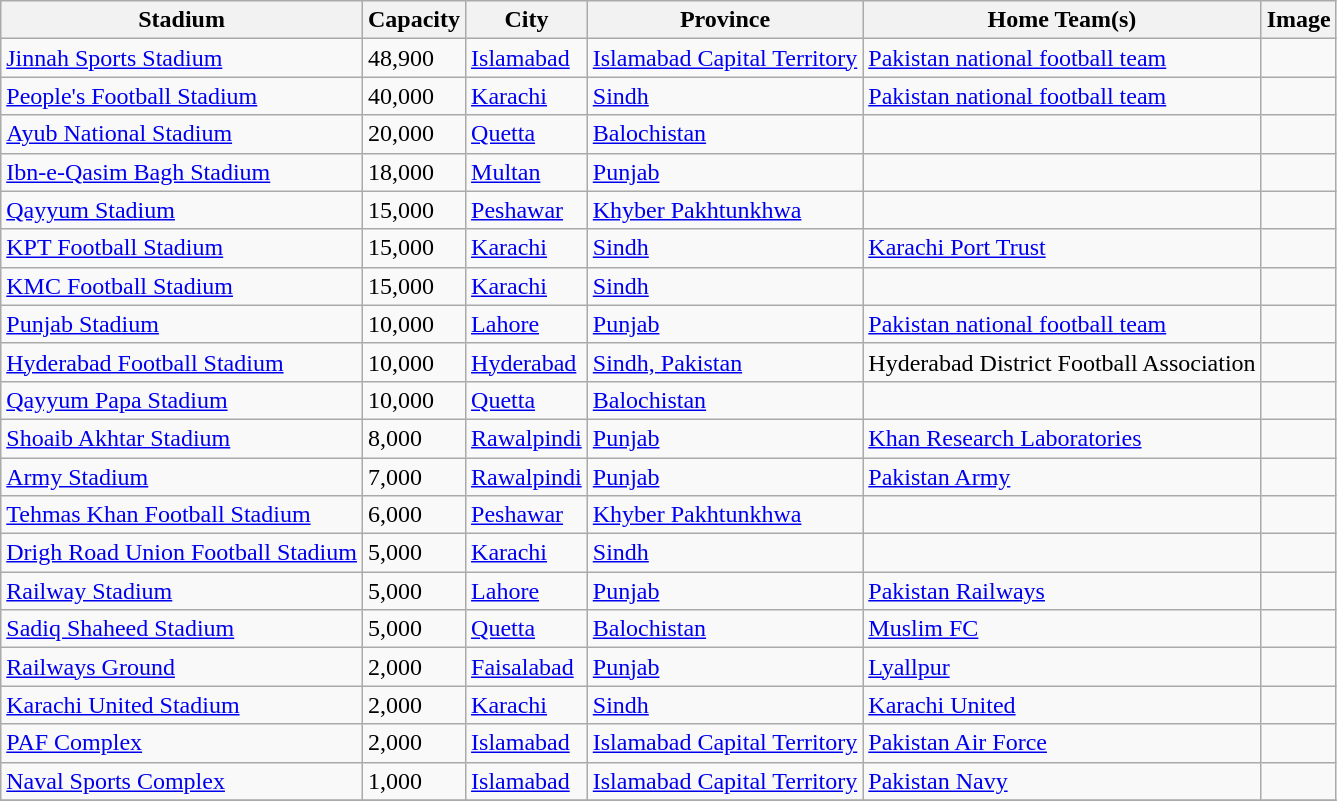<table class="sortable wikitable">
<tr>
<th>Stadium</th>
<th>Capacity</th>
<th>City</th>
<th>Province</th>
<th>Home Team(s)</th>
<th>Image</th>
</tr>
<tr>
<td><a href='#'>Jinnah Sports Stadium</a></td>
<td>48,900</td>
<td><a href='#'>Islamabad</a></td>
<td><a href='#'>Islamabad Capital Territory</a></td>
<td><a href='#'>Pakistan national football team</a></td>
<td></td>
</tr>
<tr>
<td><a href='#'>People's Football Stadium</a></td>
<td>40,000</td>
<td><a href='#'>Karachi</a></td>
<td><a href='#'>Sindh</a></td>
<td><a href='#'>Pakistan national football team</a></td>
<td></td>
</tr>
<tr>
<td><a href='#'>Ayub National Stadium</a></td>
<td>20,000</td>
<td><a href='#'>Quetta</a></td>
<td><a href='#'>Balochistan</a></td>
<td></td>
<td></td>
</tr>
<tr>
<td><a href='#'>Ibn-e-Qasim Bagh Stadium</a></td>
<td>18,000</td>
<td><a href='#'>Multan</a></td>
<td><a href='#'>Punjab</a></td>
<td></td>
<td></td>
</tr>
<tr>
<td><a href='#'>Qayyum Stadium</a></td>
<td>15,000</td>
<td><a href='#'>Peshawar</a></td>
<td><a href='#'>Khyber Pakhtunkhwa</a></td>
<td></td>
<td></td>
</tr>
<tr>
<td><a href='#'>KPT Football Stadium</a></td>
<td>15,000</td>
<td><a href='#'>Karachi</a></td>
<td><a href='#'>Sindh</a></td>
<td><a href='#'>Karachi Port Trust</a></td>
<td></td>
</tr>
<tr>
<td><a href='#'>KMC Football Stadium</a></td>
<td>15,000</td>
<td><a href='#'>Karachi</a></td>
<td><a href='#'>Sindh</a></td>
<td></td>
<td></td>
</tr>
<tr>
<td><a href='#'>Punjab Stadium</a></td>
<td>10,000</td>
<td><a href='#'>Lahore</a></td>
<td><a href='#'>Punjab</a></td>
<td><a href='#'>Pakistan national football team</a></td>
<td></td>
</tr>
<tr>
<td><a href='#'>Hyderabad Football Stadium</a></td>
<td>10,000</td>
<td><a href='#'>Hyderabad</a></td>
<td><a href='#'>Sindh, Pakistan</a></td>
<td>Hyderabad District Football Association</td>
<td></td>
</tr>
<tr>
<td><a href='#'>Qayyum Papa Stadium</a></td>
<td>10,000</td>
<td><a href='#'>Quetta</a></td>
<td><a href='#'>Balochistan</a></td>
<td></td>
<td></td>
</tr>
<tr>
<td><a href='#'>Shoaib Akhtar Stadium</a></td>
<td>8,000</td>
<td><a href='#'>Rawalpindi</a></td>
<td><a href='#'>Punjab</a></td>
<td><a href='#'>Khan Research Laboratories</a></td>
<td></td>
</tr>
<tr>
<td><a href='#'>Army Stadium</a></td>
<td>7,000</td>
<td><a href='#'>Rawalpindi</a></td>
<td><a href='#'>Punjab</a></td>
<td><a href='#'>Pakistan Army</a></td>
<td></td>
</tr>
<tr>
<td><a href='#'>Tehmas Khan Football Stadium</a></td>
<td>6,000</td>
<td><a href='#'>Peshawar</a></td>
<td><a href='#'>Khyber Pakhtunkhwa</a></td>
<td></td>
<td></td>
</tr>
<tr>
<td><a href='#'>Drigh Road Union Football Stadium</a></td>
<td>5,000</td>
<td><a href='#'>Karachi</a></td>
<td><a href='#'>Sindh</a></td>
<td></td>
<td></td>
</tr>
<tr>
<td><a href='#'>Railway Stadium</a></td>
<td>5,000</td>
<td><a href='#'>Lahore</a></td>
<td><a href='#'>Punjab</a></td>
<td><a href='#'>Pakistan Railways</a></td>
<td></td>
</tr>
<tr>
<td><a href='#'>Sadiq Shaheed Stadium</a></td>
<td>5,000</td>
<td><a href='#'>Quetta</a></td>
<td><a href='#'>Balochistan</a></td>
<td><a href='#'>Muslim FC</a></td>
<td></td>
</tr>
<tr>
<td><a href='#'>Railways Ground</a></td>
<td>2,000</td>
<td><a href='#'>Faisalabad</a></td>
<td><a href='#'>Punjab</a></td>
<td><a href='#'>Lyallpur</a></td>
<td></td>
</tr>
<tr>
<td><a href='#'>Karachi United Stadium</a></td>
<td>2,000</td>
<td><a href='#'>Karachi</a></td>
<td><a href='#'>Sindh</a></td>
<td><a href='#'>Karachi United</a></td>
<td></td>
</tr>
<tr>
<td><a href='#'>PAF Complex</a></td>
<td>2,000</td>
<td><a href='#'>Islamabad</a></td>
<td><a href='#'>Islamabad Capital Territory</a></td>
<td><a href='#'>Pakistan Air Force</a></td>
<td></td>
</tr>
<tr>
<td><a href='#'>Naval Sports Complex</a></td>
<td>1,000</td>
<td><a href='#'>Islamabad</a></td>
<td><a href='#'>Islamabad Capital Territory</a></td>
<td><a href='#'>Pakistan Navy</a></td>
<td></td>
</tr>
<tr>
</tr>
</table>
